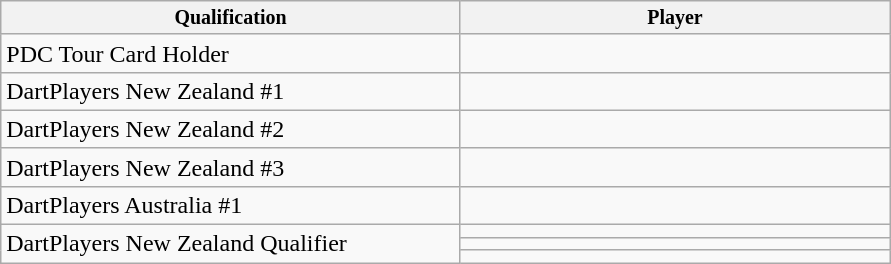<table class="wikitable">
<tr style="font-size:10pt;font-weight:bold">
<th width="300">Qualification</th>
<th width=280">Player</th>
</tr>
<tr>
<td>PDC Tour Card Holder</td>
<td></td>
</tr>
<tr>
<td>DartPlayers New Zealand #1</td>
<td></td>
</tr>
<tr>
<td>DartPlayers New Zealand #2</td>
<td></td>
</tr>
<tr>
<td>DartPlayers New Zealand #3</td>
<td></td>
</tr>
<tr>
<td>DartPlayers Australia #1</td>
<td></td>
</tr>
<tr>
<td rowspan=3>DartPlayers New Zealand Qualifier</td>
<td></td>
</tr>
<tr>
<td></td>
</tr>
<tr>
<td></td>
</tr>
</table>
